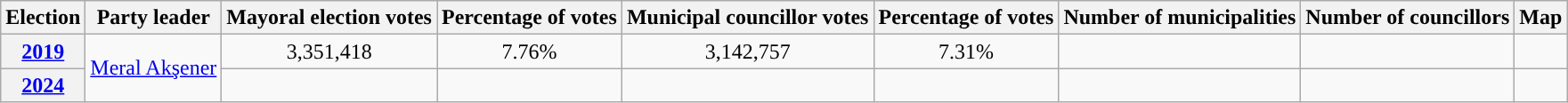<table class="wikitable" style="text-align: center; border:none">
<tr>
<th>Election</th>
<th>Party leader</th>
<th>Mayoral election votes</th>
<th>Percentage of votes</th>
<th>Municipal councillor votes</th>
<th>Percentage of votes</th>
<th>Number of municipalities</th>
<th>Number of councillors</th>
<th>Map</th>
</tr>
<tr>
<th><strong><a href='#'>2019</a></strong></th>
<td rowspan="2"><a href='#'>Meral Akşener</a></td>
<td>3,351,418</td>
<td>7.76%</td>
<td>3,142,757</td>
<td>7.31%</td>
<td><strong></strong></td>
<td><strong></strong></td>
<td></td>
</tr>
<tr>
<th><strong><a href='#'>2024</a></strong></th>
<td></td>
<td></td>
<td></td>
<td></td>
<td></td>
<td></td>
<td></td>
</tr>
<tr>
</tr>
</table>
